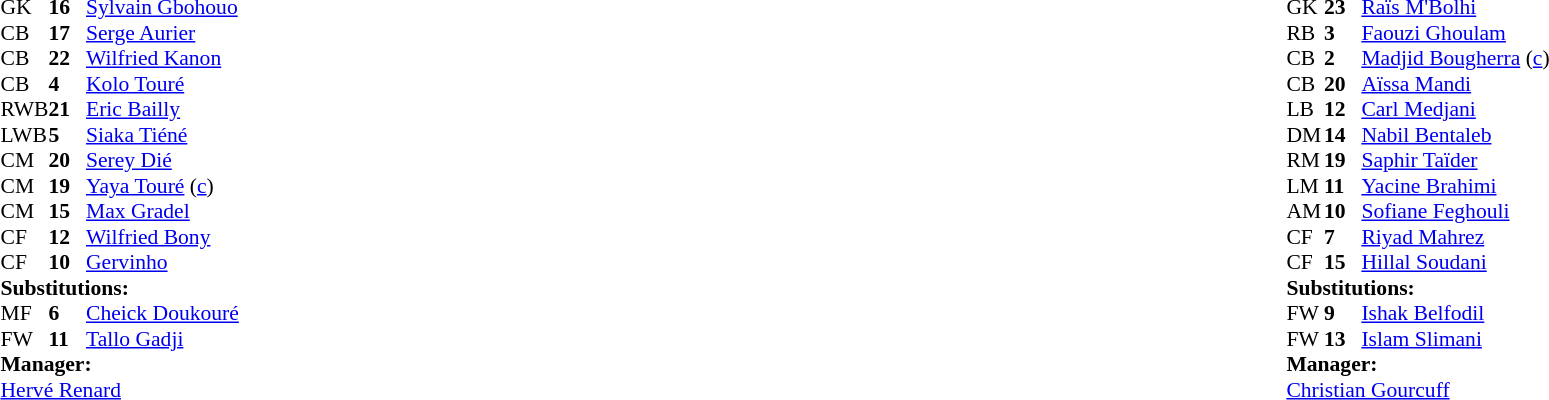<table width="100%">
<tr>
<td valign="top" width="40%"><br><table style="font-size:90%;" cellspacing="0" cellpadding="0">
<tr>
<th width="25"></th>
<th width="25"></th>
</tr>
<tr>
<td>GK</td>
<td><strong>16</strong></td>
<td><a href='#'>Sylvain Gbohouo</a></td>
</tr>
<tr>
<td>CB</td>
<td><strong>17</strong></td>
<td><a href='#'>Serge Aurier</a></td>
</tr>
<tr>
<td>CB</td>
<td><strong>22</strong></td>
<td><a href='#'>Wilfried Kanon</a></td>
</tr>
<tr>
<td>CB</td>
<td><strong>4</strong></td>
<td><a href='#'>Kolo Touré</a></td>
</tr>
<tr>
<td>RWB</td>
<td><strong>21</strong></td>
<td><a href='#'>Eric Bailly</a></td>
</tr>
<tr>
<td>LWB</td>
<td><strong>5</strong></td>
<td><a href='#'>Siaka Tiéné</a></td>
<td></td>
<td></td>
</tr>
<tr>
<td>CM</td>
<td><strong>20</strong></td>
<td><a href='#'>Serey Dié</a></td>
</tr>
<tr>
<td>CM</td>
<td><strong>19</strong></td>
<td><a href='#'>Yaya Touré</a> (<a href='#'>c</a>)</td>
</tr>
<tr>
<td>CM</td>
<td><strong>15</strong></td>
<td><a href='#'>Max Gradel</a></td>
</tr>
<tr>
<td>CF</td>
<td><strong>12</strong></td>
<td><a href='#'>Wilfried Bony</a></td>
<td></td>
<td></td>
</tr>
<tr>
<td>CF</td>
<td><strong>10</strong></td>
<td><a href='#'>Gervinho</a></td>
</tr>
<tr>
<td colspan=3><strong>Substitutions:</strong></td>
</tr>
<tr>
<td>MF</td>
<td><strong>6</strong></td>
<td><a href='#'>Cheick Doukouré</a></td>
<td></td>
<td></td>
</tr>
<tr>
<td>FW</td>
<td><strong>11</strong></td>
<td><a href='#'>Tallo Gadji</a></td>
<td></td>
<td></td>
</tr>
<tr>
<td colspan=3><strong>Manager:</strong></td>
</tr>
<tr>
<td colspan=3> <a href='#'>Hervé Renard</a></td>
</tr>
</table>
</td>
<td valign="top"></td>
<td valign="top" width="50%"><br><table style="font-size:90%;" cellspacing="0" cellpadding="0" align="center">
<tr>
<th width=25></th>
<th width=25></th>
</tr>
<tr>
<td>GK</td>
<td><strong>23</strong></td>
<td><a href='#'>Raïs M'Bolhi</a></td>
</tr>
<tr>
<td>RB</td>
<td><strong>3</strong></td>
<td><a href='#'>Faouzi Ghoulam</a></td>
</tr>
<tr>
<td>CB</td>
<td><strong>2</strong></td>
<td><a href='#'>Madjid Bougherra</a> (<a href='#'>c</a>)</td>
</tr>
<tr>
<td>CB</td>
<td><strong>20</strong></td>
<td><a href='#'>Aïssa Mandi</a></td>
</tr>
<tr>
<td>LB</td>
<td><strong>12</strong></td>
<td><a href='#'>Carl Medjani</a></td>
</tr>
<tr>
<td>DM</td>
<td><strong>14</strong></td>
<td><a href='#'>Nabil Bentaleb</a></td>
<td></td>
</tr>
<tr>
<td>RM</td>
<td><strong>19</strong></td>
<td><a href='#'>Saphir Taïder</a></td>
<td></td>
</tr>
<tr>
<td>LM</td>
<td><strong>11</strong></td>
<td><a href='#'>Yacine Brahimi</a></td>
</tr>
<tr>
<td>AM</td>
<td><strong>10</strong></td>
<td><a href='#'>Sofiane Feghouli</a></td>
</tr>
<tr>
<td>CF</td>
<td><strong>7</strong></td>
<td><a href='#'>Riyad Mahrez</a></td>
<td></td>
<td></td>
</tr>
<tr>
<td>CF</td>
<td><strong>15</strong></td>
<td><a href='#'>Hillal Soudani</a></td>
<td></td>
<td></td>
</tr>
<tr>
<td colspan=3><strong>Substitutions:</strong></td>
</tr>
<tr>
<td>FW</td>
<td><strong>9</strong></td>
<td><a href='#'>Ishak Belfodil</a></td>
<td></td>
<td></td>
</tr>
<tr>
<td>FW</td>
<td><strong>13</strong></td>
<td><a href='#'>Islam Slimani</a></td>
<td></td>
<td></td>
</tr>
<tr>
<td colspan=3><strong>Manager:</strong></td>
</tr>
<tr>
<td colspan=3> <a href='#'>Christian Gourcuff</a></td>
</tr>
</table>
</td>
</tr>
</table>
